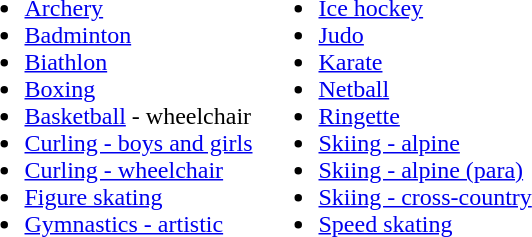<table>
<tr>
<td><br><ul><li><a href='#'>Archery</a></li><li><a href='#'>Badminton</a></li><li><a href='#'>Biathlon</a></li><li><a href='#'>Boxing</a></li><li><a href='#'>Basketball</a> - wheelchair</li><li><a href='#'>Curling - boys and girls</a></li><li><a href='#'>Curling - wheelchair</a></li><li><a href='#'>Figure skating</a></li><li><a href='#'>Gymnastics - artistic</a></li></ul></td>
<td><br><ul><li><a href='#'>Ice hockey</a></li><li><a href='#'>Judo</a></li><li><a href='#'>Karate</a></li><li><a href='#'>Netball</a></li><li><a href='#'>Ringette</a></li><li><a href='#'>Skiing - alpine</a></li><li><a href='#'>Skiing - alpine (para)</a></li><li><a href='#'>Skiing - cross-country</a></li><li><a href='#'>Speed skating</a></li></ul></td>
</tr>
</table>
